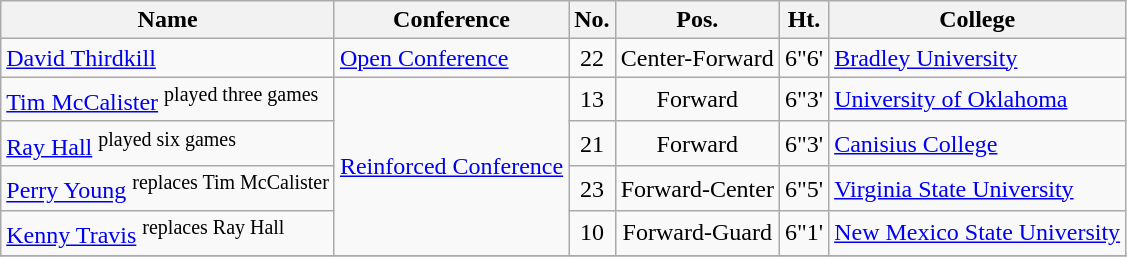<table class="wikitable" border="1">
<tr>
<th>Name</th>
<th>Conference</th>
<th>No.</th>
<th>Pos.</th>
<th>Ht.</th>
<th>College</th>
</tr>
<tr>
<td><a href='#'>David Thirdkill</a></td>
<td><a href='#'>Open Conference</a></td>
<td align="center">22</td>
<td align="center">Center-Forward</td>
<td align="center">6"6'</td>
<td><a href='#'>Bradley University</a></td>
</tr>
<tr>
<td><a href='#'>Tim McCalister</a> <sup>played three games</sup></td>
<td rowspan="4"><a href='#'>Reinforced Conference</a></td>
<td align="center">13</td>
<td align="center">Forward</td>
<td align="center">6"3'</td>
<td><a href='#'>University of Oklahoma</a></td>
</tr>
<tr>
<td><a href='#'>Ray Hall</a> <sup>played six games</sup></td>
<td align="center">21</td>
<td align="center">Forward</td>
<td align="center">6"3'</td>
<td><a href='#'>Canisius College</a></td>
</tr>
<tr>
<td><a href='#'>Perry Young</a> <sup>replaces Tim McCalister</sup></td>
<td align="center">23</td>
<td align="center">Forward-Center</td>
<td align="center">6"5'</td>
<td><a href='#'>Virginia State University</a></td>
</tr>
<tr>
<td><a href='#'>Kenny Travis</a> <sup>replaces Ray Hall</sup></td>
<td align="center">10</td>
<td align="center">Forward-Guard</td>
<td align="center">6"1'</td>
<td><a href='#'>New Mexico State University</a></td>
</tr>
<tr>
</tr>
</table>
